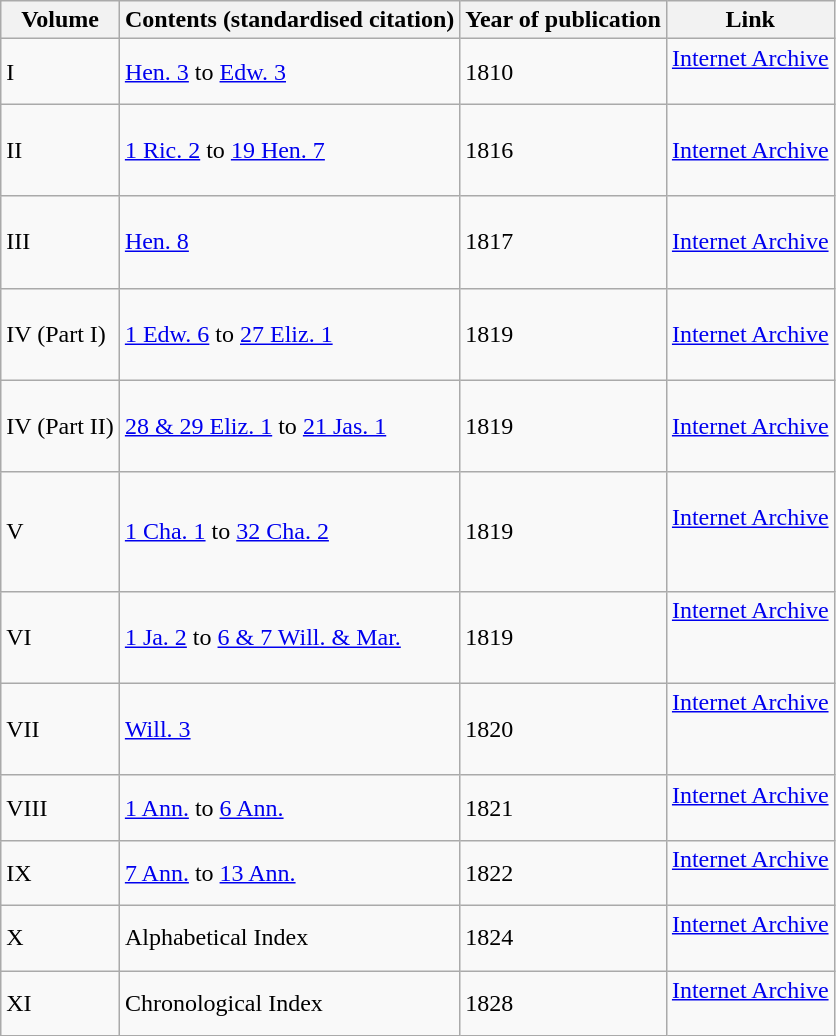<table class="wikitable">
<tr>
<th>Volume</th>
<th>Contents (standardised citation)</th>
<th>Year of publication</th>
<th>Link</th>
</tr>
<tr>
<td>I</td>
<td><a href='#'>Hen. 3</a> to <a href='#'>Edw. 3</a></td>
<td>1810</td>
<td><a href='#'>Internet Archive</a><br><br></td>
</tr>
<tr>
<td>II</td>
<td><a href='#'>1 Ric. 2</a> to <a href='#'>19 Hen. 7</a></td>
<td>1816</td>
<td><br><a href='#'>Internet Archive</a><br><br></td>
</tr>
<tr>
<td>III</td>
<td><a href='#'>Hen. 8</a></td>
<td>1817</td>
<td><br><a href='#'>Internet Archive</a><br><br></td>
</tr>
<tr>
<td>IV (Part I)</td>
<td><a href='#'>1 Edw. 6</a> to <a href='#'>27 Eliz. 1</a></td>
<td>1819</td>
<td><br><a href='#'>Internet Archive</a><br><br></td>
</tr>
<tr>
<td>IV (Part II)</td>
<td><a href='#'>28 & 29 Eliz. 1</a> to <a href='#'>21 Jas. 1</a></td>
<td>1819</td>
<td><br><a href='#'>Internet Archive</a><br><br></td>
</tr>
<tr>
<td>V</td>
<td><a href='#'>1 Cha. 1</a> to <a href='#'>32 Cha. 2</a></td>
<td>1819</td>
<td><br><a href='#'>Internet Archive</a><br><br><br></td>
</tr>
<tr>
<td>VI</td>
<td><a href='#'>1 Ja. 2</a> to <a href='#'>6 & 7 Will. & Mar.</a></td>
<td>1819</td>
<td><a href='#'>Internet Archive</a><br><br><br></td>
</tr>
<tr>
<td>VII</td>
<td><a href='#'>Will. 3</a></td>
<td>1820</td>
<td><a href='#'>Internet Archive</a><br><br><br></td>
</tr>
<tr>
<td>VIII</td>
<td><a href='#'>1 Ann.</a> to <a href='#'>6 Ann.</a></td>
<td>1821</td>
<td><a href='#'>Internet Archive</a><br><br></td>
</tr>
<tr>
<td>IX</td>
<td><a href='#'>7 Ann.</a> to <a href='#'>13 Ann.</a></td>
<td>1822</td>
<td><a href='#'>Internet Archive</a><br><br></td>
</tr>
<tr>
<td>X</td>
<td>Alphabetical Index</td>
<td>1824</td>
<td><a href='#'>Internet Archive</a><br><br></td>
</tr>
<tr>
<td>XI</td>
<td>Chronological Index</td>
<td>1828</td>
<td><a href='#'>Internet Archive</a><br><br></td>
</tr>
</table>
